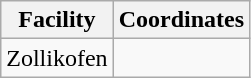<table class="wikitable sortable">
<tr>
<th>Facility</th>
<th>Coordinates</th>
</tr>
<tr>
<td>Zollikofen</td>
<td></td>
</tr>
</table>
